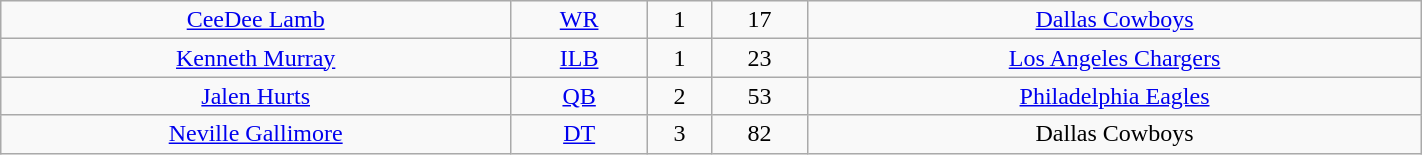<table class="wikitable" style="width:75%;">
<tr align="center" bgcolor="">
<td><a href='#'>CeeDee Lamb</a></td>
<td><a href='#'>WR</a></td>
<td>1</td>
<td>17</td>
<td><a href='#'>Dallas Cowboys</a></td>
</tr>
<tr align=center>
<td><a href='#'>Kenneth Murray</a></td>
<td><a href='#'>ILB</a></td>
<td>1</td>
<td>23</td>
<td><a href='#'>Los Angeles Chargers</a></td>
</tr>
<tr align=center>
<td><a href='#'>Jalen Hurts</a></td>
<td><a href='#'>QB</a></td>
<td>2</td>
<td>53</td>
<td><a href='#'>Philadelphia Eagles</a></td>
</tr>
<tr align=center>
<td><a href='#'>Neville Gallimore</a></td>
<td><a href='#'>DT</a></td>
<td>3</td>
<td>82</td>
<td>Dallas Cowboys</td>
</tr>
</table>
